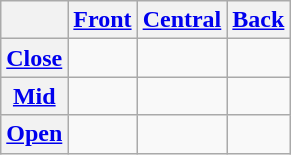<table class="wikitable" style="text-align: center;">
<tr>
<th></th>
<th><a href='#'>Front</a></th>
<th><a href='#'>Central</a></th>
<th><a href='#'>Back</a></th>
</tr>
<tr>
<th><a href='#'>Close</a></th>
<td></td>
<td></td>
<td></td>
</tr>
<tr>
<th><a href='#'>Mid</a></th>
<td></td>
<td></td>
<td></td>
</tr>
<tr>
<th><a href='#'>Open</a></th>
<td></td>
<td></td>
<td></td>
</tr>
</table>
